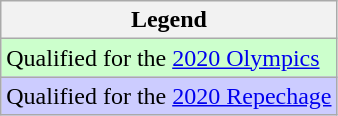<table class="wikitable">
<tr>
<th>Legend</th>
</tr>
<tr bgcolor=ccffcc>
<td>Qualified for the <a href='#'>2020 Olympics</a></td>
</tr>
<tr bgcolor=ccccff>
<td>Qualified for the <a href='#'>2020 Repechage</a></td>
</tr>
</table>
